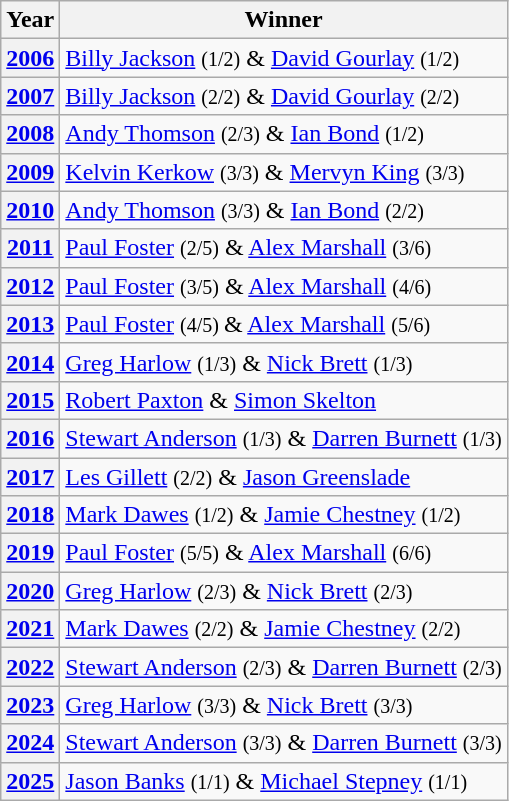<table class="wikitable">
<tr>
<th>Year</th>
<th>Winner</th>
</tr>
<tr>
<th><a href='#'>2006</a></th>
<td> <a href='#'>Billy Jackson</a> <small>(1/2)</small> &  <a href='#'>David Gourlay</a> <small>(1/2)</small></td>
</tr>
<tr>
<th><a href='#'>2007</a></th>
<td> <a href='#'>Billy Jackson</a> <small>(2/2)</small> &  <a href='#'>David Gourlay</a> <small>(2/2)</small></td>
</tr>
<tr>
<th><a href='#'>2008</a></th>
<td> <a href='#'>Andy Thomson</a> <small>(2/3)</small> & <a href='#'>Ian Bond</a>  <small>(1/2)</small></td>
</tr>
<tr>
<th><a href='#'>2009</a></th>
<td> <a href='#'>Kelvin Kerkow</a> <small>(3/3)</small> &  <a href='#'>Mervyn King</a> <small>(3/3)</small></td>
</tr>
<tr>
<th><a href='#'>2010</a></th>
<td> <a href='#'>Andy Thomson</a> <small>(3/3)</small> & <a href='#'>Ian Bond</a>  <small>(2/2)</small></td>
</tr>
<tr>
<th><a href='#'>2011</a></th>
<td> <a href='#'>Paul Foster</a> <small>(2/5)</small> & <a href='#'>Alex Marshall</a> <small>(3/6)</small></td>
</tr>
<tr>
<th><a href='#'>2012</a></th>
<td> <a href='#'>Paul Foster</a> <small>(3/5)</small> & <a href='#'>Alex Marshall</a> <small>(4/6)</small></td>
</tr>
<tr>
<th><a href='#'>2013</a></th>
<td> <a href='#'>Paul Foster</a> <small>(4/5) </small>& <a href='#'>Alex Marshall</a> <small>(5/6)</small></td>
</tr>
<tr>
<th><a href='#'>2014</a></th>
<td> <a href='#'>Greg Harlow</a> <small>(1/3)</small> & <a href='#'>Nick Brett</a> <small>(1/3)</small></td>
</tr>
<tr>
<th><a href='#'>2015</a></th>
<td> <a href='#'>Robert Paxton</a> & <a href='#'>Simon Skelton</a></td>
</tr>
<tr>
<th><a href='#'>2016</a></th>
<td> <a href='#'>Stewart Anderson</a> <small>(1/3)</small> & <a href='#'>Darren Burnett</a> <small>(1/3)</small></td>
</tr>
<tr>
<th><a href='#'>2017</a></th>
<td> <a href='#'>Les Gillett</a> <small>(2/2)</small> &  <a href='#'>Jason Greenslade</a></td>
</tr>
<tr>
<th><a href='#'>2018</a></th>
<td> <a href='#'>Mark Dawes</a> <small>(1/2)</small> & <a href='#'>Jamie Chestney</a> <small>(1/2)</small></td>
</tr>
<tr>
<th><a href='#'>2019</a></th>
<td> <a href='#'>Paul Foster</a> <small>(5/5)</small> & <a href='#'>Alex Marshall</a> <small>(6/6)</small></td>
</tr>
<tr>
<th><a href='#'>2020</a></th>
<td> <a href='#'>Greg Harlow</a> <small>(2/3)</small> & <a href='#'>Nick Brett</a> <small>(2/3)</small></td>
</tr>
<tr>
<th><a href='#'>2021</a></th>
<td> <a href='#'>Mark Dawes</a> <small>(2/2)</small> & <a href='#'>Jamie Chestney</a> <small>(2/2)</small> </td>
</tr>
<tr>
<th><a href='#'>2022</a></th>
<td> <a href='#'>Stewart Anderson</a> <small>(2/3)</small> & <a href='#'>Darren Burnett</a> <small>(2/3)</small></td>
</tr>
<tr>
<th><a href='#'>2023</a></th>
<td> <a href='#'>Greg Harlow</a> <small>(3/3)</small> & <a href='#'>Nick Brett</a> <small>(3/3)</small></td>
</tr>
<tr>
<th><a href='#'>2024</a></th>
<td> <a href='#'>Stewart Anderson</a> <small>(3/3)</small> & <a href='#'>Darren Burnett</a> <small>(3/3)</small></td>
</tr>
<tr>
<th><a href='#'>2025</a></th>
<td> <a href='#'>Jason Banks</a> <small>(1/1)</small> & <a href='#'>Michael Stepney</a> <small>(1/1)</small></td>
</tr>
</table>
